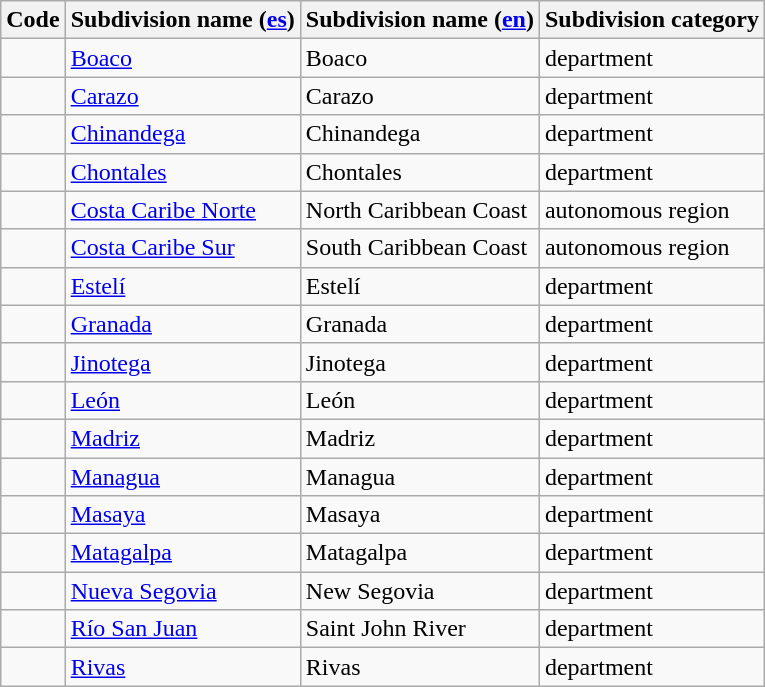<table class="wikitable sortable">
<tr>
<th>Code</th>
<th>Subdivision name (<a href='#'>es</a>)</th>
<th>Subdivision name (<a href='#'>en</a>) </th>
<th>Subdivision category</th>
</tr>
<tr>
<td></td>
<td><a href='#'>Boaco</a></td>
<td>Boaco</td>
<td>department</td>
</tr>
<tr>
<td></td>
<td><a href='#'>Carazo</a></td>
<td>Carazo</td>
<td>department</td>
</tr>
<tr>
<td></td>
<td><a href='#'>Chinandega</a></td>
<td>Chinandega</td>
<td>department</td>
</tr>
<tr>
<td></td>
<td><a href='#'>Chontales</a></td>
<td>Chontales</td>
<td>department</td>
</tr>
<tr>
<td></td>
<td><a href='#'>Costa Caribe Norte</a></td>
<td>North Caribbean Coast</td>
<td>autonomous region</td>
</tr>
<tr>
<td></td>
<td><a href='#'>Costa Caribe Sur</a></td>
<td>South Caribbean Coast</td>
<td>autonomous region</td>
</tr>
<tr>
<td></td>
<td><a href='#'>Estelí</a></td>
<td>Estelí</td>
<td>department</td>
</tr>
<tr>
<td></td>
<td><a href='#'>Granada</a></td>
<td>Granada</td>
<td>department</td>
</tr>
<tr>
<td></td>
<td><a href='#'>Jinotega</a></td>
<td>Jinotega</td>
<td>department</td>
</tr>
<tr>
<td></td>
<td><a href='#'>León</a></td>
<td>León</td>
<td>department</td>
</tr>
<tr>
<td></td>
<td><a href='#'>Madriz</a></td>
<td>Madriz</td>
<td>department</td>
</tr>
<tr>
<td></td>
<td><a href='#'>Managua</a></td>
<td>Managua</td>
<td>department</td>
</tr>
<tr>
<td></td>
<td><a href='#'>Masaya</a></td>
<td>Masaya</td>
<td>department</td>
</tr>
<tr>
<td></td>
<td><a href='#'>Matagalpa</a></td>
<td>Matagalpa</td>
<td>department</td>
</tr>
<tr>
<td></td>
<td><a href='#'>Nueva Segovia</a></td>
<td>New Segovia</td>
<td>department</td>
</tr>
<tr>
<td></td>
<td><a href='#'>Río San Juan</a></td>
<td>Saint John River</td>
<td>department</td>
</tr>
<tr>
<td></td>
<td><a href='#'>Rivas</a></td>
<td>Rivas</td>
<td>department</td>
</tr>
</table>
